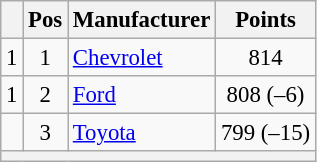<table class="wikitable" style="font-size: 95%">
<tr>
<th></th>
<th>Pos</th>
<th>Manufacturer</th>
<th>Points</th>
</tr>
<tr>
<td align="left"> 1</td>
<td style="text-align:center;">1</td>
<td><a href='#'>Chevrolet</a></td>
<td style="text-align:center;">814</td>
</tr>
<tr>
<td align="left"> 1</td>
<td style="text-align:center;">2</td>
<td><a href='#'>Ford</a></td>
<td style="text-align:center;">808 (–6)</td>
</tr>
<tr>
<td align="left"></td>
<td style="text-align:center;">3</td>
<td><a href='#'>Toyota</a></td>
<td style="text-align:center;">799 (–15)</td>
</tr>
<tr class="sortbottom">
<th colspan="9"></th>
</tr>
</table>
